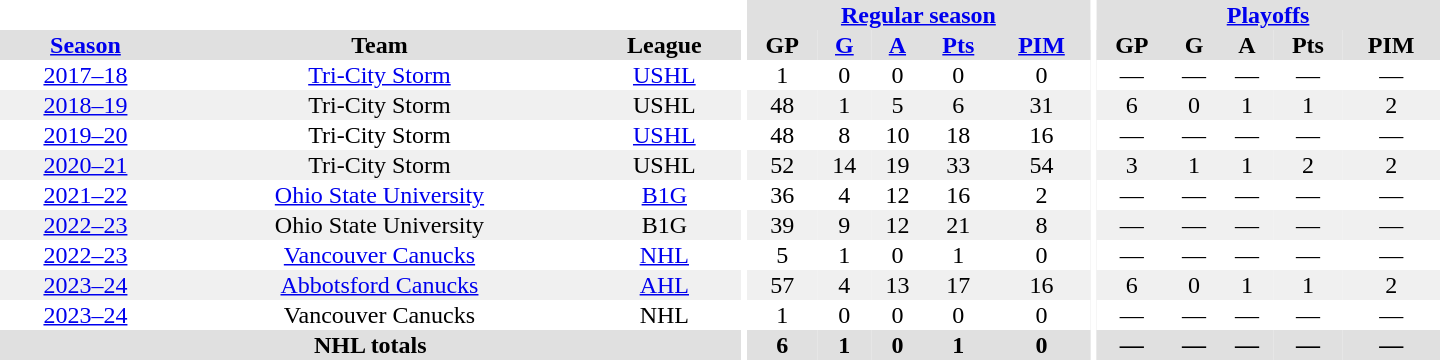<table border="0" cellpadding="1" cellspacing="0" style="text-align:center; width:60em;">
<tr bgcolor="#e0e0e0">
<th colspan="3" bgcolor="#ffffff"></th>
<th rowspan="100" bgcolor="#ffffff"></th>
<th colspan="5"><a href='#'>Regular season</a></th>
<th rowspan="100" bgcolor="#ffffff"></th>
<th colspan="5"><a href='#'>Playoffs</a></th>
</tr>
<tr bgcolor="#e0e0e0">
<th><a href='#'>Season</a></th>
<th>Team</th>
<th>League</th>
<th>GP</th>
<th><a href='#'>G</a></th>
<th><a href='#'>A</a></th>
<th><a href='#'>Pts</a></th>
<th><a href='#'>PIM</a></th>
<th>GP</th>
<th>G</th>
<th>A</th>
<th>Pts</th>
<th>PIM</th>
</tr>
<tr>
<td><a href='#'>2017–18</a></td>
<td><a href='#'>Tri-City Storm</a></td>
<td><a href='#'>USHL</a></td>
<td>1</td>
<td>0</td>
<td>0</td>
<td>0</td>
<td>0</td>
<td>—</td>
<td>—</td>
<td>—</td>
<td>—</td>
<td>—</td>
</tr>
<tr bgcolor="#f0f0f0">
<td><a href='#'>2018–19</a></td>
<td>Tri-City Storm</td>
<td>USHL</td>
<td>48</td>
<td>1</td>
<td>5</td>
<td>6</td>
<td>31</td>
<td>6</td>
<td>0</td>
<td>1</td>
<td>1</td>
<td>2</td>
</tr>
<tr>
<td><a href='#'>2019–20</a></td>
<td>Tri-City Storm</td>
<td><a href='#'>USHL</a></td>
<td>48</td>
<td>8</td>
<td>10</td>
<td>18</td>
<td>16</td>
<td>—</td>
<td>—</td>
<td>—</td>
<td>—</td>
<td>—</td>
</tr>
<tr bgcolor="#f0f0f0">
<td><a href='#'>2020–21</a></td>
<td>Tri-City Storm</td>
<td>USHL</td>
<td>52</td>
<td>14</td>
<td>19</td>
<td>33</td>
<td>54</td>
<td>3</td>
<td>1</td>
<td>1</td>
<td>2</td>
<td>2</td>
</tr>
<tr>
<td><a href='#'>2021–22</a></td>
<td><a href='#'>Ohio State University</a></td>
<td><a href='#'>B1G</a></td>
<td>36</td>
<td>4</td>
<td>12</td>
<td>16</td>
<td>2</td>
<td>—</td>
<td>—</td>
<td>—</td>
<td>—</td>
<td>—</td>
</tr>
<tr bgcolor="#f0f0f0">
<td><a href='#'>2022–23</a></td>
<td>Ohio State University</td>
<td>B1G</td>
<td>39</td>
<td>9</td>
<td>12</td>
<td>21</td>
<td>8</td>
<td>—</td>
<td>—</td>
<td>—</td>
<td>—</td>
<td>—</td>
</tr>
<tr>
<td><a href='#'>2022–23</a></td>
<td><a href='#'>Vancouver Canucks</a></td>
<td><a href='#'>NHL</a></td>
<td>5</td>
<td>1</td>
<td>0</td>
<td>1</td>
<td>0</td>
<td>—</td>
<td>—</td>
<td>—</td>
<td>—</td>
<td>—</td>
</tr>
<tr bgcolor="#f0f0f0">
<td><a href='#'>2023–24</a></td>
<td><a href='#'>Abbotsford Canucks</a></td>
<td><a href='#'>AHL</a></td>
<td>57</td>
<td>4</td>
<td>13</td>
<td>17</td>
<td>16</td>
<td>6</td>
<td>0</td>
<td>1</td>
<td>1</td>
<td>2</td>
</tr>
<tr>
<td><a href='#'>2023–24</a></td>
<td>Vancouver Canucks</td>
<td>NHL</td>
<td>1</td>
<td>0</td>
<td>0</td>
<td>0</td>
<td>0</td>
<td>—</td>
<td>—</td>
<td>—</td>
<td>—</td>
<td>—</td>
</tr>
<tr bgcolor="#e0e0e0">
<th colspan="3">NHL totals</th>
<th>6</th>
<th>1</th>
<th>0</th>
<th>1</th>
<th>0</th>
<th>—</th>
<th>—</th>
<th>—</th>
<th>—</th>
<th>—</th>
</tr>
</table>
